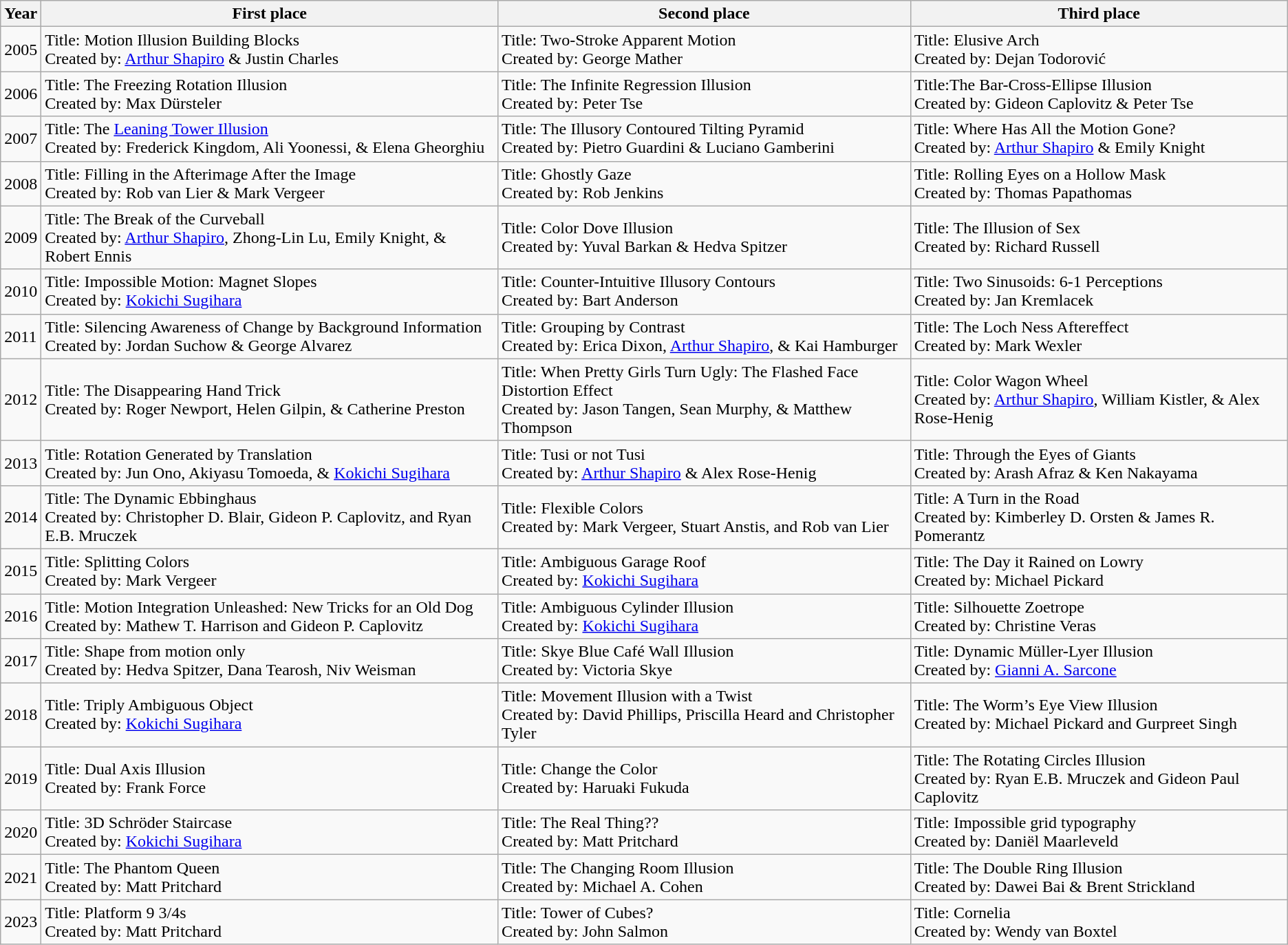<table class="wikitable">
<tr>
<th>Year</th>
<th>First place</th>
<th>Second place</th>
<th>Third place</th>
</tr>
<tr>
<td>2005</td>
<td>Title:  Motion Illusion Building Blocks<br>Created by: <a href='#'>Arthur Shapiro</a> & Justin Charles</td>
<td>Title: Two-Stroke Apparent Motion<br>Created by: George Mather</td>
<td>Title: Elusive Arch<br>Created by: Dejan Todorović</td>
</tr>
<tr>
<td>2006</td>
<td>Title: The Freezing Rotation Illusion<br>Created by: Max Dürsteler</td>
<td>Title:  The Infinite Regression Illusion<br>Created by: Peter Tse</td>
<td>Title:The Bar-Cross-Ellipse Illusion<br>Created by: Gideon Caplovitz & Peter Tse</td>
</tr>
<tr>
<td>2007</td>
<td>Title: The <a href='#'>Leaning Tower Illusion</a><br>Created by: Frederick Kingdom, Ali Yoonessi, & Elena Gheorghiu</td>
<td>Title: The Illusory Contoured Tilting Pyramid<br>Created by: Pietro Guardini & Luciano Gamberini</td>
<td>Title: Where Has All the Motion Gone?<br>Created by: <a href='#'>Arthur Shapiro</a> & Emily Knight</td>
</tr>
<tr>
<td>2008</td>
<td>Title:  Filling in the Afterimage After the Image<br>Created by: Rob van Lier & Mark Vergeer</td>
<td>Title:  Ghostly Gaze<br>Created by: Rob Jenkins</td>
<td>Title:  Rolling Eyes on a Hollow Mask<br>Created by: Thomas Papathomas</td>
</tr>
<tr>
<td>2009</td>
<td>Title:  The Break of the Curveball<br>Created by:  <a href='#'>Arthur Shapiro</a>, Zhong-Lin Lu, Emily Knight, & Robert Ennis</td>
<td>Title: Color Dove Illusion<br>Created by: Yuval Barkan & Hedva Spitzer</td>
<td>Title:  The Illusion of Sex<br>Created by: Richard Russell</td>
</tr>
<tr>
<td>2010</td>
<td>Title: Impossible Motion: Magnet Slopes<br>Created by: <a href='#'>Kokichi Sugihara</a></td>
<td>Title: Counter-Intuitive Illusory Contours<br>Created by: Bart Anderson</td>
<td>Title: Two Sinusoids: 6-1 Perceptions<br>Created by: Jan Kremlacek</td>
</tr>
<tr>
<td>2011</td>
<td>Title:  Silencing Awareness of Change by Background Information<br>Created by: Jordan Suchow & George Alvarez</td>
<td>Title:  Grouping by Contrast<br>Created by: Erica Dixon,  <a href='#'>Arthur Shapiro</a>, & Kai Hamburger</td>
<td>Title:  The Loch Ness Aftereffect<br>Created by: Mark Wexler</td>
</tr>
<tr>
<td>2012</td>
<td>Title: The Disappearing Hand Trick<br>Created by: Roger Newport, Helen Gilpin, & Catherine Preston</td>
<td>Title:  When Pretty Girls Turn Ugly: The Flashed Face Distortion Effect<br>Created by: Jason Tangen, Sean Murphy, & Matthew Thompson</td>
<td>Title:  Color Wagon Wheel<br>Created by:  <a href='#'>Arthur Shapiro</a>, William Kistler, & Alex Rose-Henig</td>
</tr>
<tr>
<td>2013</td>
<td>Title: Rotation Generated by Translation<br>Created by: Jun Ono, Akiyasu Tomoeda, & <a href='#'>Kokichi Sugihara</a></td>
<td>Title:  Tusi or not Tusi<br>Created by:  <a href='#'>Arthur Shapiro</a>  & Alex Rose-Henig</td>
<td>Title: Through the Eyes of Giants<br>Created by: Arash Afraz & Ken Nakayama</td>
</tr>
<tr>
<td>2014</td>
<td>Title: The Dynamic Ebbinghaus<br>Created by: Christopher D. Blair, Gideon P. Caplovitz, and Ryan E.B. Mruczek</td>
<td>Title: Flexible Colors<br>Created by: Mark Vergeer, Stuart Anstis, and Rob van Lier</td>
<td>Title:  A Turn in the Road<br>Created by: Kimberley D. Orsten & James R. Pomerantz</td>
</tr>
<tr>
<td>2015</td>
<td>Title: Splitting Colors<br>Created by: Mark Vergeer</td>
<td>Title: Ambiguous Garage Roof<br>Created by: <a href='#'>Kokichi Sugihara</a></td>
<td>Title:  The Day it Rained on Lowry<br>Created by: Michael Pickard</td>
</tr>
<tr>
<td>2016</td>
<td>Title: Motion Integration Unleashed: New Tricks for an Old Dog <br>Created by: Mathew T. Harrison and Gideon P. Caplovitz</td>
<td>Title: Ambiguous Cylinder Illusion<br> Created by: <a href='#'>Kokichi Sugihara</a></td>
<td>Title: Silhouette Zoetrope<br>Created by: Christine Veras</td>
</tr>
<tr>
<td>2017</td>
<td>Title: Shape from motion only <br>Created by: Hedva Spitzer, Dana Tearosh, Niv Weisman</td>
<td>Title: Skye Blue Café Wall Illusion <br> Created by: Victoria Skye</td>
<td>Title: Dynamic Müller-Lyer Illusion <br>Created by: <a href='#'>Gianni A. Sarcone</a></td>
</tr>
<tr>
<td>2018</td>
<td>Title: Triply Ambiguous Object <br>Created by: <a href='#'>Kokichi Sugihara</a></td>
<td>Title: Movement Illusion with a Twist <br> Created by: David Phillips, Priscilla Heard and Christopher Tyler</td>
<td>Title: The Worm’s Eye View Illusion <br>Created by: Michael Pickard and Gurpreet Singh</td>
</tr>
<tr>
<td>2019</td>
<td>Title: Dual Axis Illusion <br>Created by: Frank Force</td>
<td>Title: Change the Color <br> Created by: Haruaki Fukuda</td>
<td>Title: The Rotating Circles Illusion <br>Created by: Ryan E.B. Mruczek and Gideon Paul Caplovitz</td>
</tr>
<tr>
<td>2020</td>
<td>Title: 3D Schröder Staircase <br>Created by: <a href='#'>Kokichi Sugihara</a></td>
<td>Title: The Real Thing?? <br> Created by: Matt Pritchard</td>
<td>Title: Impossible grid typography <br>Created by: Daniël Maarleveld</td>
</tr>
<tr>
<td>2021</td>
<td>Title: The Phantom Queen <br>Created by: Matt Pritchard</td>
<td>Title: The Changing Room Illusion <br> Created by: Michael A. Cohen</td>
<td>Title: The Double Ring Illusion <br>Created by: Dawei Bai & Brent Strickland</td>
</tr>
<tr>
<td>2023</td>
<td>Title: Platform 9 3/4s <br>Created by: Matt Pritchard</td>
<td>Title: Tower of Cubes? <br> Created by: John Salmon</td>
<td>Title: Cornelia <br>Created by: Wendy van Boxtel</td>
</tr>
</table>
